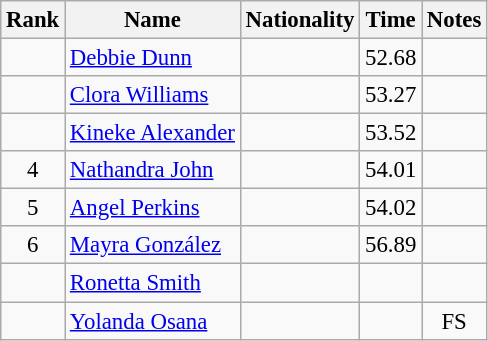<table class="wikitable sortable" style="text-align:center;font-size:95%">
<tr>
<th>Rank</th>
<th>Name</th>
<th>Nationality</th>
<th>Time</th>
<th>Notes</th>
</tr>
<tr>
<td></td>
<td align=left><a href='#'>Debbie Dunn</a></td>
<td align=left></td>
<td>52.68</td>
<td></td>
</tr>
<tr>
<td></td>
<td align=left><a href='#'>Clora Williams</a></td>
<td align=left></td>
<td>53.27</td>
<td></td>
</tr>
<tr>
<td></td>
<td align=left><a href='#'>Kineke Alexander</a></td>
<td align=left></td>
<td>53.52</td>
<td></td>
</tr>
<tr>
<td>4</td>
<td align=left><a href='#'>Nathandra John</a></td>
<td align=left></td>
<td>54.01</td>
<td></td>
</tr>
<tr>
<td>5</td>
<td align=left><a href='#'>Angel Perkins</a></td>
<td align=left></td>
<td>54.02</td>
<td></td>
</tr>
<tr>
<td>6</td>
<td align=left><a href='#'>Mayra González</a></td>
<td align=left></td>
<td>56.89</td>
<td></td>
</tr>
<tr>
<td></td>
<td align=left><a href='#'>Ronetta Smith</a></td>
<td align=left></td>
<td></td>
<td></td>
</tr>
<tr>
<td></td>
<td align=left><a href='#'>Yolanda Osana</a></td>
<td align=left></td>
<td></td>
<td>FS</td>
</tr>
</table>
